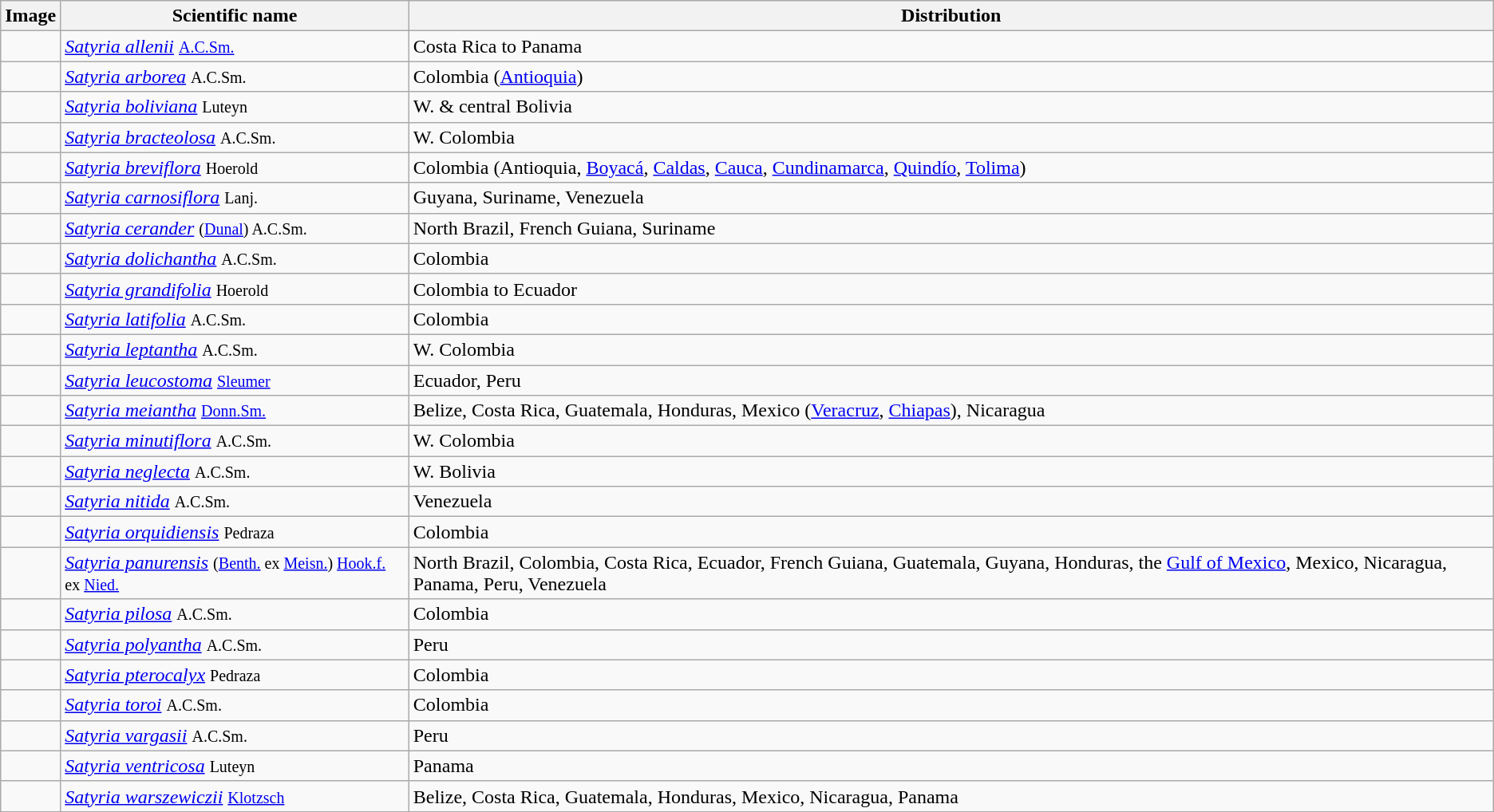<table class="wikitable">
<tr>
<th>Image</th>
<th>Scientific name</th>
<th>Distribution</th>
</tr>
<tr>
<td></td>
<td><em><a href='#'>Satyria allenii</a></em> <small><a href='#'>A.C.Sm.</a></small></td>
<td>Costa Rica to Panama</td>
</tr>
<tr>
<td></td>
<td><em><a href='#'>Satyria arborea</a></em> <small>A.C.Sm.</small></td>
<td>Colombia (<a href='#'>Antioquia</a>)</td>
</tr>
<tr>
<td></td>
<td><em><a href='#'>Satyria boliviana</a></em> <small>Luteyn</small></td>
<td>W. & central Bolivia</td>
</tr>
<tr>
<td></td>
<td><em><a href='#'>Satyria bracteolosa</a></em> <small>A.C.Sm.</small></td>
<td>W. Colombia</td>
</tr>
<tr>
<td></td>
<td><em><a href='#'>Satyria breviflora</a></em> <small>Hoerold</small></td>
<td>Colombia (Antioquia, <a href='#'>Boyacá</a>, <a href='#'>Caldas</a>, <a href='#'>Cauca</a>, <a href='#'>Cundinamarca</a>, <a href='#'>Quindío</a>, <a href='#'>Tolima</a>)</td>
</tr>
<tr>
<td></td>
<td><em><a href='#'>Satyria carnosiflora</a></em> <small>Lanj.</small></td>
<td>Guyana, Suriname, Venezuela</td>
</tr>
<tr>
<td></td>
<td><em><a href='#'>Satyria cerander</a></em> <small>(<a href='#'>Dunal</a>) A.C.Sm.</small></td>
<td>North Brazil, French Guiana, Suriname</td>
</tr>
<tr>
<td></td>
<td><em><a href='#'>Satyria dolichantha</a></em> <small>A.C.Sm.</small></td>
<td>Colombia</td>
</tr>
<tr>
<td></td>
<td><em><a href='#'>Satyria grandifolia</a></em> <small>Hoerold</small></td>
<td>Colombia to Ecuador</td>
</tr>
<tr>
<td></td>
<td><em><a href='#'>Satyria latifolia</a></em> <small>A.C.Sm.</small></td>
<td>Colombia</td>
</tr>
<tr>
<td></td>
<td><em><a href='#'>Satyria leptantha</a></em> <small>A.C.Sm.</small></td>
<td>W. Colombia</td>
</tr>
<tr>
<td></td>
<td><em><a href='#'>Satyria leucostoma</a></em> <small><a href='#'>Sleumer</a></small></td>
<td>Ecuador, Peru</td>
</tr>
<tr>
<td></td>
<td><em><a href='#'>Satyria meiantha</a></em> <small><a href='#'>Donn.Sm.</a></small></td>
<td>Belize, Costa Rica, Guatemala, Honduras, Mexico (<a href='#'>Veracruz</a>, <a href='#'>Chiapas</a>), Nicaragua</td>
</tr>
<tr>
<td></td>
<td><em><a href='#'>Satyria minutiflora</a></em> <small>A.C.Sm.</small></td>
<td>W. Colombia</td>
</tr>
<tr>
<td></td>
<td><em><a href='#'>Satyria neglecta</a></em> <small>A.C.Sm.</small></td>
<td>W. Bolivia</td>
</tr>
<tr>
<td></td>
<td><em><a href='#'>Satyria nitida</a></em> <small>A.C.Sm.</small></td>
<td>Venezuela</td>
</tr>
<tr>
<td></td>
<td><em><a href='#'>Satyria orquidiensis</a></em> <small>Pedraza</small></td>
<td>Colombia</td>
</tr>
<tr>
<td></td>
<td><em><a href='#'>Satyria panurensis</a></em> <small>(<a href='#'>Benth.</a> ex <a href='#'>Meisn.</a>) <a href='#'>Hook.f.</a> ex <a href='#'>Nied.</a></small></td>
<td>North Brazil, Colombia, Costa Rica, Ecuador, French Guiana, Guatemala, Guyana, Honduras, the <a href='#'>Gulf of Mexico</a>, Mexico, Nicaragua, Panama, Peru, Venezuela</td>
</tr>
<tr>
<td></td>
<td><em><a href='#'>Satyria pilosa</a></em> <small>A.C.Sm.</small></td>
<td>Colombia</td>
</tr>
<tr>
<td></td>
<td><em><a href='#'>Satyria polyantha</a></em> <small>A.C.Sm.</small></td>
<td>Peru</td>
</tr>
<tr>
<td></td>
<td><em><a href='#'>Satyria pterocalyx</a></em> <small>Pedraza</small></td>
<td>Colombia</td>
</tr>
<tr>
<td></td>
<td><em><a href='#'>Satyria toroi</a></em> <small>A.C.Sm.</small></td>
<td>Colombia</td>
</tr>
<tr>
<td></td>
<td><em><a href='#'>Satyria vargasii</a></em> <small>A.C.Sm.</small></td>
<td>Peru</td>
</tr>
<tr>
<td></td>
<td><em><a href='#'>Satyria ventricosa</a></em> <small>Luteyn</small></td>
<td>Panama</td>
</tr>
<tr>
<td></td>
<td><em><a href='#'>Satyria warszewiczii</a></em> <small><a href='#'>Klotzsch</a></small></td>
<td>Belize, Costa Rica, Guatemala, Honduras, Mexico, Nicaragua, Panama</td>
</tr>
<tr>
</tr>
</table>
